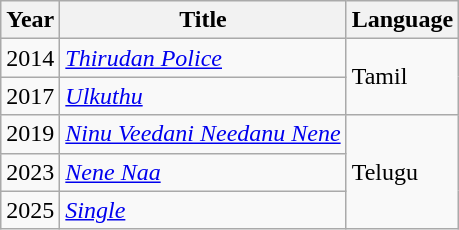<table class="wikitable sortable">
<tr>
<th>Year</th>
<th>Title</th>
<th>Language</th>
</tr>
<tr>
<td>2014</td>
<td><em><a href='#'>Thirudan Police</a></em></td>
<td rowspan="2">Tamil</td>
</tr>
<tr>
<td>2017</td>
<td><em><a href='#'>Ulkuthu</a></em></td>
</tr>
<tr>
<td>2019</td>
<td><em><a href='#'>Ninu Veedani Needanu Nene</a></em></td>
<td rowspan="3">Telugu</td>
</tr>
<tr>
<td>2023</td>
<td><em><a href='#'>Nene Naa</a></em></td>
</tr>
<tr>
<td>2025</td>
<td><em><a href='#'>Single</a></em></td>
</tr>
</table>
